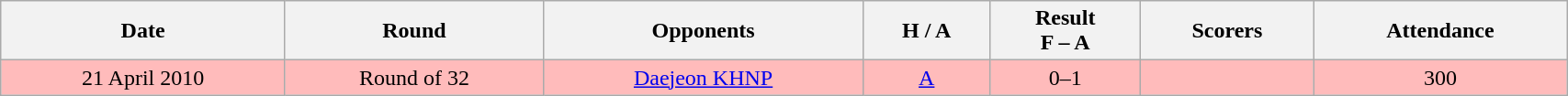<table class="wikitable" style="text-align:center; width:90%;">
<tr>
<th>Date</th>
<th>Round</th>
<th>Opponents</th>
<th>H / A</th>
<th>Result<br>F – A</th>
<th>Scorers</th>
<th>Attendance</th>
</tr>
<tr bgcolor="#ffbbbb">
<td>21 April 2010</td>
<td>Round of 32</td>
<td><a href='#'>Daejeon KHNP</a></td>
<td><a href='#'>A</a></td>
<td>0–1</td>
<td></td>
<td>300</td>
</tr>
</table>
